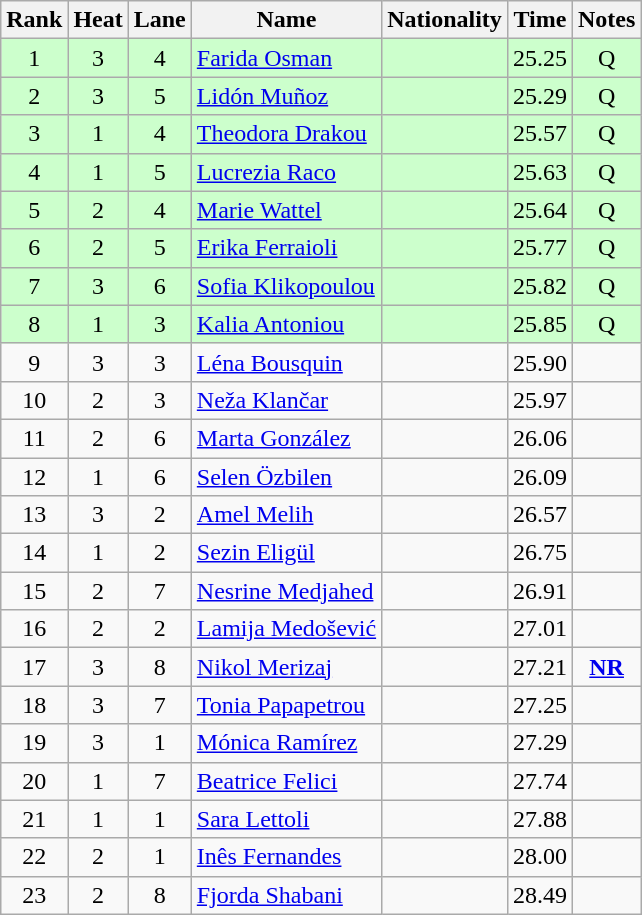<table class="wikitable sortable" style="text-align:center">
<tr>
<th>Rank</th>
<th>Heat</th>
<th>Lane</th>
<th>Name</th>
<th>Nationality</th>
<th>Time</th>
<th>Notes</th>
</tr>
<tr bgcolor="ccffcc">
<td>1</td>
<td>3</td>
<td>4</td>
<td align="left"><a href='#'>Farida Osman</a></td>
<td align="left"></td>
<td>25.25</td>
<td>Q</td>
</tr>
<tr bgcolor="ccffcc">
<td>2</td>
<td>3</td>
<td>5</td>
<td align="left"><a href='#'>Lidón Muñoz</a></td>
<td align="left"></td>
<td>25.29</td>
<td>Q</td>
</tr>
<tr bgcolor="ccffcc">
<td>3</td>
<td>1</td>
<td>4</td>
<td align="left"><a href='#'>Theodora Drakou</a></td>
<td align="left"></td>
<td>25.57</td>
<td>Q</td>
</tr>
<tr bgcolor="ccffcc">
<td>4</td>
<td>1</td>
<td>5</td>
<td align="left"><a href='#'>Lucrezia Raco</a></td>
<td align="left"></td>
<td>25.63</td>
<td>Q</td>
</tr>
<tr bgcolor="ccffcc">
<td>5</td>
<td>2</td>
<td>4</td>
<td align="left"><a href='#'>Marie Wattel</a></td>
<td align="left"></td>
<td>25.64</td>
<td>Q</td>
</tr>
<tr bgcolor="ccffcc">
<td>6</td>
<td>2</td>
<td>5</td>
<td align="left"><a href='#'>Erika Ferraioli</a></td>
<td align="left"></td>
<td>25.77</td>
<td>Q</td>
</tr>
<tr bgcolor="ccffcc">
<td>7</td>
<td>3</td>
<td>6</td>
<td align="left"><a href='#'>Sofia Klikopoulou</a></td>
<td align="left"></td>
<td>25.82</td>
<td>Q</td>
</tr>
<tr bgcolor="ccffcc">
<td>8</td>
<td>1</td>
<td>3</td>
<td align="left"><a href='#'>Kalia Antoniou</a></td>
<td align="left"></td>
<td>25.85</td>
<td>Q</td>
</tr>
<tr>
<td>9</td>
<td>3</td>
<td>3</td>
<td align="left"><a href='#'>Léna Bousquin</a></td>
<td align="left"></td>
<td>25.90</td>
<td></td>
</tr>
<tr>
<td>10</td>
<td>2</td>
<td>3</td>
<td align="left"><a href='#'>Neža Klančar</a></td>
<td align="left"></td>
<td>25.97</td>
<td></td>
</tr>
<tr>
<td>11</td>
<td>2</td>
<td>6</td>
<td align="left"><a href='#'>Marta González</a></td>
<td align="left"></td>
<td>26.06</td>
<td></td>
</tr>
<tr>
<td>12</td>
<td>1</td>
<td>6</td>
<td align="left"><a href='#'>Selen Özbilen</a></td>
<td align="left"></td>
<td>26.09</td>
<td></td>
</tr>
<tr>
<td>13</td>
<td>3</td>
<td>2</td>
<td align="left"><a href='#'>Amel Melih</a></td>
<td align="left"></td>
<td>26.57</td>
<td></td>
</tr>
<tr>
<td>14</td>
<td>1</td>
<td>2</td>
<td align="left"><a href='#'>Sezin Eligül</a></td>
<td align="left"></td>
<td>26.75</td>
<td></td>
</tr>
<tr>
<td>15</td>
<td>2</td>
<td>7</td>
<td align="left"><a href='#'>Nesrine Medjahed</a></td>
<td align="left"></td>
<td>26.91</td>
<td></td>
</tr>
<tr>
<td>16</td>
<td>2</td>
<td>2</td>
<td align="left"><a href='#'>Lamija Medošević</a></td>
<td align="left"></td>
<td>27.01</td>
<td></td>
</tr>
<tr>
<td>17</td>
<td>3</td>
<td>8</td>
<td align="left"><a href='#'>Nikol Merizaj</a></td>
<td align="left"></td>
<td>27.21</td>
<td><strong><a href='#'>NR</a></strong></td>
</tr>
<tr>
<td>18</td>
<td>3</td>
<td>7</td>
<td align="left"><a href='#'>Tonia Papapetrou</a></td>
<td align="left"></td>
<td>27.25</td>
<td></td>
</tr>
<tr>
<td>19</td>
<td>3</td>
<td>1</td>
<td align="left"><a href='#'>Mónica Ramírez</a></td>
<td align="left"></td>
<td>27.29</td>
<td></td>
</tr>
<tr>
<td>20</td>
<td>1</td>
<td>7</td>
<td align="left"><a href='#'>Beatrice Felici</a></td>
<td align="left"></td>
<td>27.74</td>
<td></td>
</tr>
<tr>
<td>21</td>
<td>1</td>
<td>1</td>
<td align="left"><a href='#'>Sara Lettoli</a></td>
<td align="left"></td>
<td>27.88</td>
<td></td>
</tr>
<tr>
<td>22</td>
<td>2</td>
<td>1</td>
<td align="left"><a href='#'>Inês Fernandes</a></td>
<td align="left"></td>
<td>28.00</td>
<td></td>
</tr>
<tr>
<td>23</td>
<td>2</td>
<td>8</td>
<td align="left"><a href='#'>Fjorda Shabani</a></td>
<td align="left"></td>
<td>28.49</td>
<td></td>
</tr>
</table>
